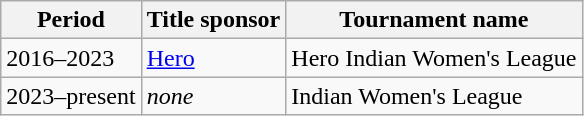<table class="wikitable" style="text-align:left;">
<tr>
<th>Period</th>
<th>Title sponsor</th>
<th>Tournament name</th>
</tr>
<tr>
<td>2016–2023</td>
<td> <a href='#'>Hero</a></td>
<td>Hero Indian Women's League</td>
</tr>
<tr>
<td>2023–present</td>
<td><em>none</em></td>
<td>Indian Women's League</td>
</tr>
</table>
